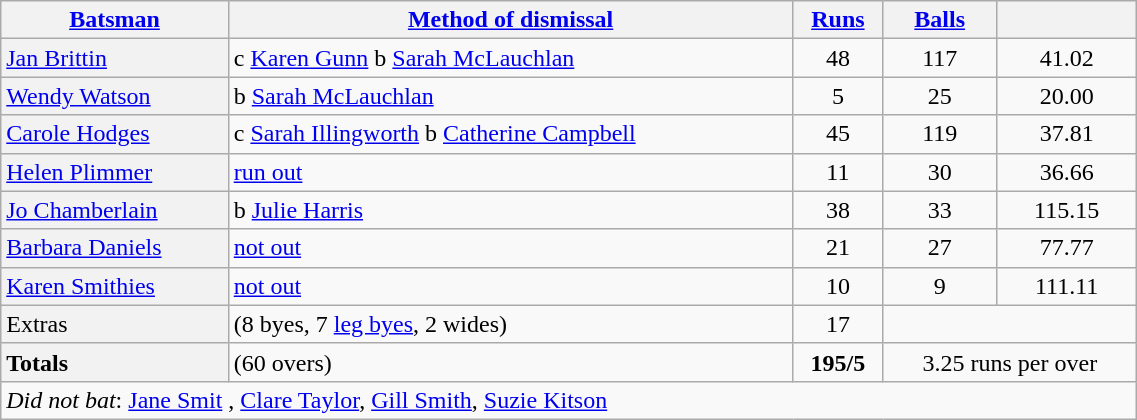<table cellpadding="1" style="border:gray solid 1px; text-align:center; width:60%;" class="wikitable">
<tr>
<th scope="col"><a href='#'>Batsman</a></th>
<th scope="col"><a href='#'>Method of dismissal</a></th>
<th scope="col"><a href='#'>Runs</a></th>
<th scope="col"><a href='#'>Balls</a></th>
<th scope="col"></th>
</tr>
<tr>
<th scope="row" style="font-weight: normal; text-align: left;"><a href='#'>Jan Brittin</a></th>
<td style=" text-align: left;">c <a href='#'>Karen Gunn</a> b <a href='#'>Sarah McLauchlan</a></td>
<td>48</td>
<td>117</td>
<td>41.02</td>
</tr>
<tr>
<th scope="row" style="font-weight: normal; text-align: left;"><a href='#'>Wendy Watson</a></th>
<td style=" text-align: left;">b <a href='#'>Sarah McLauchlan</a></td>
<td>5</td>
<td>25</td>
<td>20.00</td>
</tr>
<tr>
<th scope="row" style="font-weight: normal; text-align: left;"><a href='#'>Carole Hodges</a></th>
<td style=" text-align: left;">c <a href='#'>Sarah Illingworth</a>  b <a href='#'>Catherine Campbell</a></td>
<td>45</td>
<td>119</td>
<td>37.81</td>
</tr>
<tr>
<th scope="row" style="font-weight: normal; text-align: left;"><a href='#'>Helen Plimmer</a></th>
<td style=" text-align: left;"><a href='#'>run out</a></td>
<td>11</td>
<td>30</td>
<td>36.66</td>
</tr>
<tr>
<th scope="row" style="font-weight: normal; text-align: left;"><a href='#'>Jo Chamberlain</a></th>
<td style=" text-align: left;">b <a href='#'>Julie Harris</a></td>
<td>38</td>
<td>33</td>
<td>115.15</td>
</tr>
<tr>
<th scope="row" style="font-weight: normal; text-align: left;"><a href='#'>Barbara Daniels</a></th>
<td style=" text-align: left;"><a href='#'>not out</a></td>
<td>21</td>
<td>27</td>
<td>77.77</td>
</tr>
<tr>
<th scope="row" style="font-weight: normal; text-align: left;"><a href='#'>Karen Smithies</a> </th>
<td style=" text-align: left;"><a href='#'>not out</a></td>
<td>10</td>
<td>9</td>
<td>111.11</td>
</tr>
<tr>
<th scope="row" style="font-weight: normal; text-align: left;">Extras</th>
<td style=" text-align: left;">(8 byes, 7 <a href='#'>leg byes</a>, 2 wides)</td>
<td>17</td>
<td colspan="2"></td>
</tr>
<tr>
<th scope="row" style="font-weight: normal; text-align: left;"><strong>Totals</strong></th>
<td style=" text-align: left;">(60 overs)</td>
<td><strong>195/5</strong></td>
<td colspan="2">3.25 runs per over</td>
</tr>
<tr style="text-align:left;">
<td colspan="5"><em>Did not bat</em>: <a href='#'>Jane Smit</a> , <a href='#'>Clare Taylor</a>, <a href='#'>Gill Smith</a>, <a href='#'>Suzie Kitson</a></td>
</tr>
</table>
